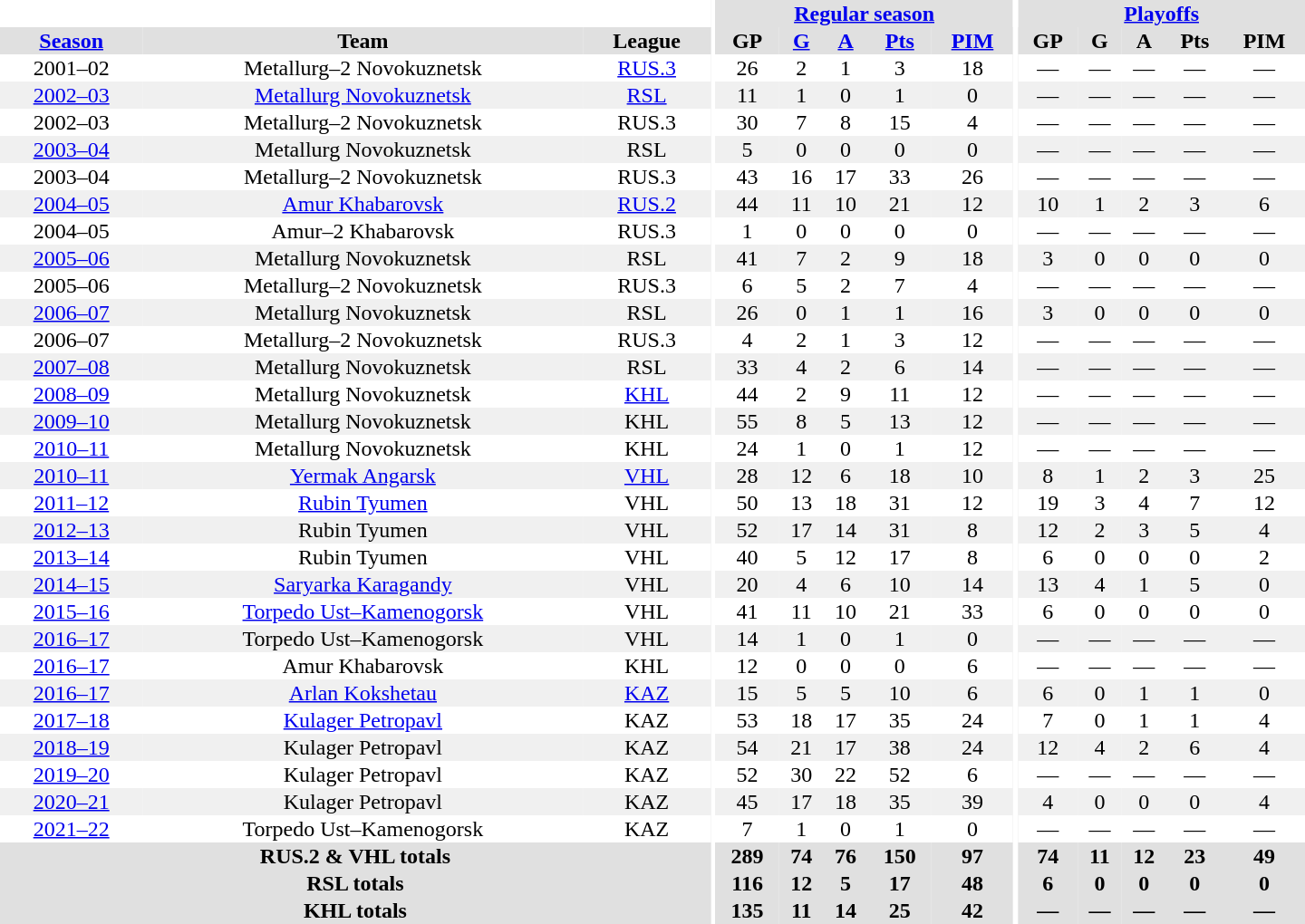<table border="0" cellpadding="1" cellspacing="0" style="text-align:center; width:60em">
<tr bgcolor="#e0e0e0">
<th colspan="3" bgcolor="#ffffff"></th>
<th rowspan="99" bgcolor="#ffffff"></th>
<th colspan="5"><a href='#'>Regular season</a></th>
<th rowspan="99" bgcolor="#ffffff"></th>
<th colspan="5"><a href='#'>Playoffs</a></th>
</tr>
<tr bgcolor="#e0e0e0">
<th><a href='#'>Season</a></th>
<th>Team</th>
<th>League</th>
<th>GP</th>
<th><a href='#'>G</a></th>
<th><a href='#'>A</a></th>
<th><a href='#'>Pts</a></th>
<th><a href='#'>PIM</a></th>
<th>GP</th>
<th>G</th>
<th>A</th>
<th>Pts</th>
<th>PIM</th>
</tr>
<tr>
<td>2001–02</td>
<td>Metallurg–2 Novokuznetsk</td>
<td><a href='#'>RUS.3</a></td>
<td>26</td>
<td>2</td>
<td>1</td>
<td>3</td>
<td>18</td>
<td>—</td>
<td>—</td>
<td>—</td>
<td>—</td>
<td>—</td>
</tr>
<tr bgcolor="#f0f0f0">
<td><a href='#'>2002–03</a></td>
<td><a href='#'>Metallurg Novokuznetsk</a></td>
<td><a href='#'>RSL</a></td>
<td>11</td>
<td>1</td>
<td>0</td>
<td>1</td>
<td>0</td>
<td>—</td>
<td>—</td>
<td>—</td>
<td>—</td>
<td>—</td>
</tr>
<tr>
<td>2002–03</td>
<td>Metallurg–2 Novokuznetsk</td>
<td>RUS.3</td>
<td>30</td>
<td>7</td>
<td>8</td>
<td>15</td>
<td>4</td>
<td>—</td>
<td>—</td>
<td>—</td>
<td>—</td>
<td>—</td>
</tr>
<tr bgcolor="#f0f0f0">
<td><a href='#'>2003–04</a></td>
<td>Metallurg Novokuznetsk</td>
<td>RSL</td>
<td>5</td>
<td>0</td>
<td>0</td>
<td>0</td>
<td>0</td>
<td>—</td>
<td>—</td>
<td>—</td>
<td>—</td>
<td>—</td>
</tr>
<tr>
<td>2003–04</td>
<td>Metallurg–2 Novokuznetsk</td>
<td>RUS.3</td>
<td>43</td>
<td>16</td>
<td>17</td>
<td>33</td>
<td>26</td>
<td>—</td>
<td>—</td>
<td>—</td>
<td>—</td>
<td>—</td>
</tr>
<tr bgcolor="#f0f0f0">
<td><a href='#'>2004–05</a></td>
<td><a href='#'>Amur Khabarovsk</a></td>
<td><a href='#'>RUS.2</a></td>
<td>44</td>
<td>11</td>
<td>10</td>
<td>21</td>
<td>12</td>
<td>10</td>
<td>1</td>
<td>2</td>
<td>3</td>
<td>6</td>
</tr>
<tr>
<td>2004–05</td>
<td>Amur–2 Khabarovsk</td>
<td>RUS.3</td>
<td>1</td>
<td>0</td>
<td>0</td>
<td>0</td>
<td>0</td>
<td>—</td>
<td>—</td>
<td>—</td>
<td>—</td>
<td>—</td>
</tr>
<tr bgcolor="#f0f0f0">
<td><a href='#'>2005–06</a></td>
<td>Metallurg Novokuznetsk</td>
<td>RSL</td>
<td>41</td>
<td>7</td>
<td>2</td>
<td>9</td>
<td>18</td>
<td>3</td>
<td>0</td>
<td>0</td>
<td>0</td>
<td>0</td>
</tr>
<tr>
<td>2005–06</td>
<td>Metallurg–2 Novokuznetsk</td>
<td>RUS.3</td>
<td>6</td>
<td>5</td>
<td>2</td>
<td>7</td>
<td>4</td>
<td>—</td>
<td>—</td>
<td>—</td>
<td>—</td>
<td>—</td>
</tr>
<tr bgcolor="#f0f0f0">
<td><a href='#'>2006–07</a></td>
<td>Metallurg Novokuznetsk</td>
<td>RSL</td>
<td>26</td>
<td>0</td>
<td>1</td>
<td>1</td>
<td>16</td>
<td>3</td>
<td>0</td>
<td>0</td>
<td>0</td>
<td>0</td>
</tr>
<tr>
<td>2006–07</td>
<td>Metallurg–2 Novokuznetsk</td>
<td>RUS.3</td>
<td>4</td>
<td>2</td>
<td>1</td>
<td>3</td>
<td>12</td>
<td>—</td>
<td>—</td>
<td>—</td>
<td>—</td>
<td>—</td>
</tr>
<tr bgcolor="#f0f0f0">
<td><a href='#'>2007–08</a></td>
<td>Metallurg Novokuznetsk</td>
<td>RSL</td>
<td>33</td>
<td>4</td>
<td>2</td>
<td>6</td>
<td>14</td>
<td>—</td>
<td>—</td>
<td>—</td>
<td>—</td>
<td>—</td>
</tr>
<tr>
<td><a href='#'>2008–09</a></td>
<td>Metallurg Novokuznetsk</td>
<td><a href='#'>KHL</a></td>
<td>44</td>
<td>2</td>
<td>9</td>
<td>11</td>
<td>12</td>
<td>—</td>
<td>—</td>
<td>—</td>
<td>—</td>
<td>—</td>
</tr>
<tr bgcolor="#f0f0f0">
<td><a href='#'>2009–10</a></td>
<td>Metallurg Novokuznetsk</td>
<td>KHL</td>
<td>55</td>
<td>8</td>
<td>5</td>
<td>13</td>
<td>12</td>
<td>—</td>
<td>—</td>
<td>—</td>
<td>—</td>
<td>—</td>
</tr>
<tr>
<td><a href='#'>2010–11</a></td>
<td>Metallurg Novokuznetsk</td>
<td>KHL</td>
<td>24</td>
<td>1</td>
<td>0</td>
<td>1</td>
<td>12</td>
<td>—</td>
<td>—</td>
<td>—</td>
<td>—</td>
<td>—</td>
</tr>
<tr bgcolor="#f0f0f0">
<td><a href='#'>2010–11</a></td>
<td><a href='#'>Yermak Angarsk</a></td>
<td><a href='#'>VHL</a></td>
<td>28</td>
<td>12</td>
<td>6</td>
<td>18</td>
<td>10</td>
<td>8</td>
<td>1</td>
<td>2</td>
<td>3</td>
<td>25</td>
</tr>
<tr>
<td><a href='#'>2011–12</a></td>
<td><a href='#'>Rubin Tyumen</a></td>
<td>VHL</td>
<td>50</td>
<td>13</td>
<td>18</td>
<td>31</td>
<td>12</td>
<td>19</td>
<td>3</td>
<td>4</td>
<td>7</td>
<td>12</td>
</tr>
<tr bgcolor="#f0f0f0">
<td><a href='#'>2012–13</a></td>
<td>Rubin Tyumen</td>
<td>VHL</td>
<td>52</td>
<td>17</td>
<td>14</td>
<td>31</td>
<td>8</td>
<td>12</td>
<td>2</td>
<td>3</td>
<td>5</td>
<td>4</td>
</tr>
<tr>
<td><a href='#'>2013–14</a></td>
<td>Rubin Tyumen</td>
<td>VHL</td>
<td>40</td>
<td>5</td>
<td>12</td>
<td>17</td>
<td>8</td>
<td>6</td>
<td>0</td>
<td>0</td>
<td>0</td>
<td>2</td>
</tr>
<tr bgcolor="#f0f0f0">
<td><a href='#'>2014–15</a></td>
<td><a href='#'>Saryarka Karagandy</a></td>
<td>VHL</td>
<td>20</td>
<td>4</td>
<td>6</td>
<td>10</td>
<td>14</td>
<td>13</td>
<td>4</td>
<td>1</td>
<td>5</td>
<td>0</td>
</tr>
<tr>
<td><a href='#'>2015–16</a></td>
<td><a href='#'>Torpedo Ust–Kamenogorsk</a></td>
<td>VHL</td>
<td>41</td>
<td>11</td>
<td>10</td>
<td>21</td>
<td>33</td>
<td>6</td>
<td>0</td>
<td>0</td>
<td>0</td>
<td>0</td>
</tr>
<tr bgcolor="#f0f0f0">
<td><a href='#'>2016–17</a></td>
<td>Torpedo Ust–Kamenogorsk</td>
<td>VHL</td>
<td>14</td>
<td>1</td>
<td>0</td>
<td>1</td>
<td>0</td>
<td>—</td>
<td>—</td>
<td>—</td>
<td>—</td>
<td>—</td>
</tr>
<tr>
<td><a href='#'>2016–17</a></td>
<td>Amur Khabarovsk</td>
<td>KHL</td>
<td>12</td>
<td>0</td>
<td>0</td>
<td>0</td>
<td>6</td>
<td>—</td>
<td>—</td>
<td>—</td>
<td>—</td>
<td>—</td>
</tr>
<tr bgcolor="#f0f0f0">
<td><a href='#'>2016–17</a></td>
<td><a href='#'>Arlan Kokshetau</a></td>
<td><a href='#'>KAZ</a></td>
<td>15</td>
<td>5</td>
<td>5</td>
<td>10</td>
<td>6</td>
<td>6</td>
<td>0</td>
<td>1</td>
<td>1</td>
<td>0</td>
</tr>
<tr>
<td><a href='#'>2017–18</a></td>
<td><a href='#'>Kulager Petropavl</a></td>
<td>KAZ</td>
<td>53</td>
<td>18</td>
<td>17</td>
<td>35</td>
<td>24</td>
<td>7</td>
<td>0</td>
<td>1</td>
<td>1</td>
<td>4</td>
</tr>
<tr bgcolor="#f0f0f0">
<td><a href='#'>2018–19</a></td>
<td>Kulager Petropavl</td>
<td>KAZ</td>
<td>54</td>
<td>21</td>
<td>17</td>
<td>38</td>
<td>24</td>
<td>12</td>
<td>4</td>
<td>2</td>
<td>6</td>
<td>4</td>
</tr>
<tr>
<td><a href='#'>2019–20</a></td>
<td>Kulager Petropavl</td>
<td>KAZ</td>
<td>52</td>
<td>30</td>
<td>22</td>
<td>52</td>
<td>6</td>
<td>—</td>
<td>—</td>
<td>—</td>
<td>—</td>
<td>—</td>
</tr>
<tr bgcolor="#f0f0f0">
<td><a href='#'>2020–21</a></td>
<td>Kulager Petropavl</td>
<td>KAZ</td>
<td>45</td>
<td>17</td>
<td>18</td>
<td>35</td>
<td>39</td>
<td>4</td>
<td>0</td>
<td>0</td>
<td>0</td>
<td>4</td>
</tr>
<tr>
<td><a href='#'>2021–22</a></td>
<td>Torpedo Ust–Kamenogorsk</td>
<td>KAZ</td>
<td>7</td>
<td>1</td>
<td>0</td>
<td>1</td>
<td>0</td>
<td>—</td>
<td>—</td>
<td>—</td>
<td>—</td>
<td>—</td>
</tr>
<tr bgcolor="#e0e0e0">
<th colspan="3">RUS.2 & VHL totals</th>
<th>289</th>
<th>74</th>
<th>76</th>
<th>150</th>
<th>97</th>
<th>74</th>
<th>11</th>
<th>12</th>
<th>23</th>
<th>49</th>
</tr>
<tr bgcolor="#e0e0e0">
<th colspan="3">RSL totals</th>
<th>116</th>
<th>12</th>
<th>5</th>
<th>17</th>
<th>48</th>
<th>6</th>
<th>0</th>
<th>0</th>
<th>0</th>
<th>0</th>
</tr>
<tr bgcolor="#e0e0e0">
<th colspan="3">KHL totals</th>
<th>135</th>
<th>11</th>
<th>14</th>
<th>25</th>
<th>42</th>
<th>—</th>
<th>—</th>
<th>—</th>
<th>—</th>
<th>—</th>
</tr>
</table>
